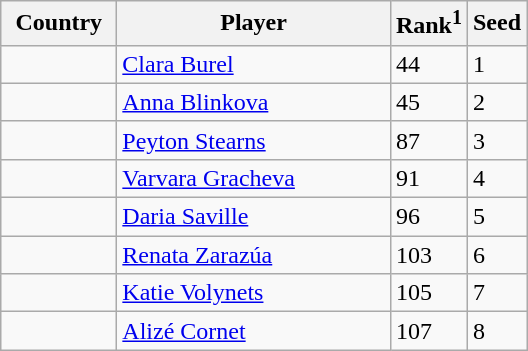<table class="sortable wikitable">
<tr>
<th width="70">Country</th>
<th width="175">Player</th>
<th>Rank<sup>1</sup></th>
<th>Seed</th>
</tr>
<tr>
<td></td>
<td><a href='#'>Clara Burel</a></td>
<td>44</td>
<td>1</td>
</tr>
<tr>
<td></td>
<td><a href='#'>Anna Blinkova</a></td>
<td>45</td>
<td>2</td>
</tr>
<tr>
<td></td>
<td><a href='#'>Peyton Stearns</a></td>
<td>87</td>
<td>3</td>
</tr>
<tr>
<td></td>
<td><a href='#'>Varvara Gracheva</a></td>
<td>91</td>
<td>4</td>
</tr>
<tr>
<td></td>
<td><a href='#'>Daria Saville</a></td>
<td>96</td>
<td>5</td>
</tr>
<tr>
<td></td>
<td><a href='#'>Renata Zarazúa</a></td>
<td>103</td>
<td>6</td>
</tr>
<tr>
<td></td>
<td><a href='#'>Katie Volynets</a></td>
<td>105</td>
<td>7</td>
</tr>
<tr>
<td></td>
<td><a href='#'>Alizé Cornet</a></td>
<td>107</td>
<td>8</td>
</tr>
</table>
